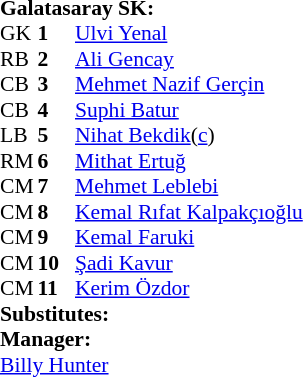<table style="font-size: 90%" cellspacing="0" cellpadding="0">
<tr>
<td colspan="4"><strong>Galatasaray SK:</strong></td>
</tr>
<tr>
<th width="25"></th>
<th width="25"></th>
</tr>
<tr>
<td>GK</td>
<td><strong>1</strong></td>
<td> <a href='#'>Ulvi Yenal</a></td>
</tr>
<tr>
<td>RB</td>
<td><strong>2</strong></td>
<td> <a href='#'>Ali Gencay</a></td>
</tr>
<tr>
<td>CB</td>
<td><strong>3</strong></td>
<td> <a href='#'>Mehmet Nazif Gerçin</a></td>
</tr>
<tr>
<td>CB</td>
<td><strong>4</strong></td>
<td> <a href='#'>Suphi Batur</a></td>
</tr>
<tr>
<td>LB</td>
<td><strong>5</strong></td>
<td> <a href='#'>Nihat Bekdik</a>(<a href='#'>c</a>)</td>
</tr>
<tr>
<td>RM</td>
<td><strong>6</strong></td>
<td> <a href='#'>Mithat Ertuğ</a></td>
</tr>
<tr>
<td>CM</td>
<td><strong>7</strong></td>
<td> <a href='#'>Mehmet Leblebi</a></td>
</tr>
<tr>
<td>CM</td>
<td><strong>8</strong></td>
<td> <a href='#'>Kemal Rıfat Kalpakçıoğlu</a></td>
</tr>
<tr>
<td>CM</td>
<td><strong>9</strong></td>
<td> <a href='#'>Kemal Faruki</a></td>
</tr>
<tr>
<td>CM</td>
<td><strong>10</strong></td>
<td> <a href='#'>Şadi Kavur</a></td>
</tr>
<tr>
<td>CM</td>
<td><strong>11</strong></td>
<td> <a href='#'>Kerim Özdor</a></td>
</tr>
<tr>
<td colspan=4><strong>Substitutes:</strong></td>
</tr>
<tr>
<td colspan=4><strong>Manager:</strong></td>
</tr>
<tr>
<td colspan="4"> <a href='#'>Billy Hunter</a></td>
</tr>
</table>
